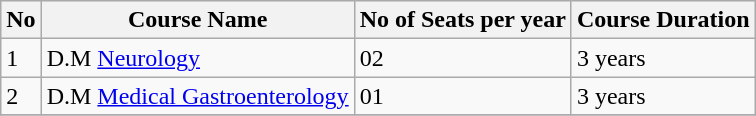<table class="wikitable sortable">
<tr style="text-align:center; background:#f0f0f0;">
<th>No</th>
<th>Course Name</th>
<th>No of Seats per year</th>
<th>Course Duration</th>
</tr>
<tr>
<td>1</td>
<td>D.M <a href='#'>Neurology</a></td>
<td>02</td>
<td>3 years</td>
</tr>
<tr>
<td>2</td>
<td>D.M <a href='#'>Medical Gastroenterology</a></td>
<td>01</td>
<td>3 years</td>
</tr>
<tr>
</tr>
</table>
